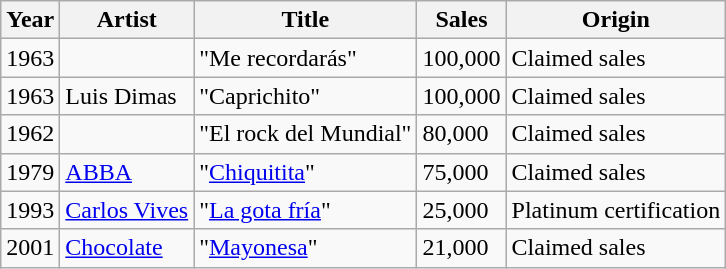<table class="wikitable">
<tr>
<th>Year</th>
<th>Artist</th>
<th>Title</th>
<th>Sales</th>
<th>Origin</th>
</tr>
<tr>
<td>1963</td>
<td></td>
<td>"Me recordarás"</td>
<td>100,000</td>
<td>Claimed sales</td>
</tr>
<tr>
<td>1963</td>
<td>Luis Dimas</td>
<td>"Caprichito"</td>
<td>100,000</td>
<td>Claimed sales</td>
</tr>
<tr>
<td>1962</td>
<td></td>
<td>"El rock del Mundial"</td>
<td>80,000</td>
<td>Claimed sales</td>
</tr>
<tr>
<td>1979</td>
<td><a href='#'>ABBA</a></td>
<td>"<a href='#'>Chiquitita</a>"</td>
<td>75,000</td>
<td>Claimed sales</td>
</tr>
<tr>
<td>1993</td>
<td><a href='#'>Carlos Vives</a></td>
<td>"<a href='#'>La gota fría</a>"</td>
<td>25,000</td>
<td>Platinum certification</td>
</tr>
<tr>
<td>2001</td>
<td><a href='#'>Chocolate</a></td>
<td>"<a href='#'>Mayonesa</a>"</td>
<td>21,000</td>
<td>Claimed sales</td>
</tr>
</table>
